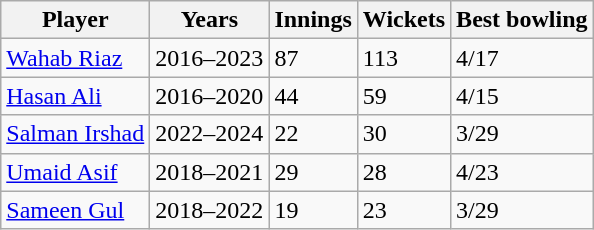<table class="wikitable sortable">
<tr>
<th class=unsortable>Player</th>
<th class=unsortable>Years</th>
<th>Innings</th>
<th class=unsortable>Wickets</th>
<th>Best bowling</th>
</tr>
<tr>
<td><a href='#'>Wahab Riaz</a></td>
<td>2016–2023</td>
<td>87</td>
<td>113</td>
<td>4/17</td>
</tr>
<tr>
<td><a href='#'>Hasan Ali</a></td>
<td>2016–2020</td>
<td>44</td>
<td>59</td>
<td>4/15</td>
</tr>
<tr>
<td><a href='#'>Salman Irshad</a></td>
<td>2022–2024</td>
<td>22</td>
<td>30</td>
<td>3/29</td>
</tr>
<tr>
<td><a href='#'>Umaid Asif</a></td>
<td>2018–2021</td>
<td>29</td>
<td>28</td>
<td>4/23</td>
</tr>
<tr>
<td><a href='#'>Sameen Gul</a></td>
<td>2018–2022</td>
<td>19</td>
<td>23</td>
<td>3/29</td>
</tr>
</table>
